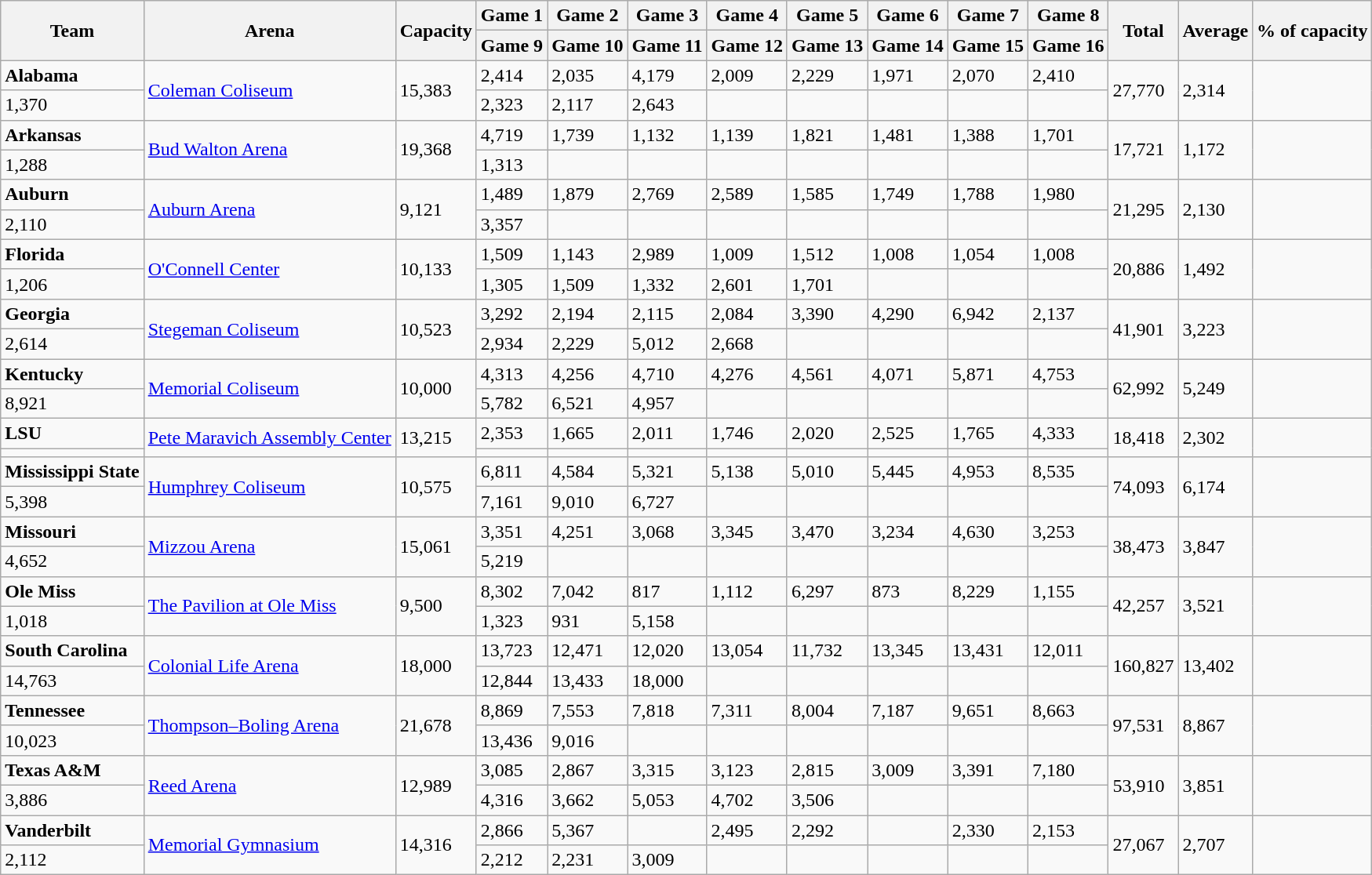<table class="wikitable sortable">
<tr>
<th rowspan=2><strong>Team</strong></th>
<th rowspan=2><strong>Arena</strong></th>
<th rowspan=2><strong>Capacity</strong></th>
<th>Game 1</th>
<th>Game 2</th>
<th>Game 3</th>
<th>Game 4</th>
<th>Game 5</th>
<th>Game 6</th>
<th>Game 7</th>
<th>Game 8</th>
<th rowspan="2"><strong>Total</strong></th>
<th rowspan="2"><strong>Average</strong></th>
<th rowspan="2"><strong>% of capacity</strong></th>
</tr>
<tr>
<th>Game 9</th>
<th>Game 10</th>
<th>Game 11</th>
<th>Game 12</th>
<th>Game 13</th>
<th>Game 14</th>
<th>Game 15</th>
<th>Game 16</th>
</tr>
<tr>
<td style=><strong>Alabama</strong></td>
<td rowspan=2><a href='#'>Coleman Coliseum</a></td>
<td rowspan=2>15,383</td>
<td>2,414</td>
<td>2,035</td>
<td>4,179</td>
<td>2,009</td>
<td>2,229</td>
<td>1,971</td>
<td>2,070</td>
<td>2,410</td>
<td rowspan="2">27,770</td>
<td rowspan="2">2,314</td>
<td rowspan="2"></td>
</tr>
<tr>
<td>1,370</td>
<td>2,323</td>
<td>2,117</td>
<td>2,643</td>
<td></td>
<td></td>
<td></td>
<td></td>
</tr>
<tr>
<td style=><strong>Arkansas</strong></td>
<td rowspan=2><a href='#'>Bud Walton Arena</a></td>
<td rowspan=2>19,368</td>
<td>4,719</td>
<td>1,739</td>
<td>1,132</td>
<td>1,139</td>
<td>1,821</td>
<td>1,481</td>
<td>1,388</td>
<td>1,701</td>
<td rowspan=2>17,721</td>
<td rowspan=2>1,172</td>
<td rowspan=2></td>
</tr>
<tr>
<td>1,288</td>
<td>1,313</td>
<td></td>
<td></td>
<td></td>
<td></td>
<td></td>
<td></td>
</tr>
<tr>
<td style=><strong>Auburn</strong></td>
<td rowspan=2><a href='#'>Auburn Arena</a></td>
<td rowspan=2>9,121</td>
<td>1,489</td>
<td>1,879</td>
<td>2,769</td>
<td>2,589</td>
<td>1,585</td>
<td>1,749</td>
<td>1,788</td>
<td>1,980</td>
<td rowspan=2>21,295</td>
<td rowspan=2>2,130</td>
<td rowspan=2></td>
</tr>
<tr>
<td>2,110</td>
<td>3,357</td>
<td></td>
<td></td>
<td></td>
<td></td>
<td></td>
<td></td>
</tr>
<tr>
<td style=><strong>Florida</strong></td>
<td rowspan=2><a href='#'>O'Connell Center</a></td>
<td rowspan=2>10,133</td>
<td>1,509</td>
<td>1,143</td>
<td>2,989</td>
<td>1,009</td>
<td>1,512</td>
<td>1,008</td>
<td>1,054</td>
<td>1,008</td>
<td rowspan=2>20,886</td>
<td rowspan=2>1,492</td>
<td rowspan=2></td>
</tr>
<tr>
<td>1,206</td>
<td>1,305</td>
<td>1,509</td>
<td>1,332</td>
<td>2,601</td>
<td>1,701</td>
<td></td>
<td></td>
</tr>
<tr>
<td style=><strong>Georgia</strong></td>
<td rowspan=2><a href='#'>Stegeman Coliseum</a></td>
<td rowspan=2>10,523</td>
<td>3,292</td>
<td>2,194</td>
<td>2,115</td>
<td>2,084</td>
<td>3,390</td>
<td>4,290</td>
<td>6,942</td>
<td>2,137</td>
<td rowspan=2>41,901</td>
<td rowspan=2>3,223</td>
<td rowspan=2></td>
</tr>
<tr>
<td>2,614</td>
<td>2,934</td>
<td>2,229</td>
<td>5,012</td>
<td>2,668</td>
<td></td>
<td></td>
<td></td>
</tr>
<tr>
<td style=><strong>Kentucky</strong></td>
<td rowspan=2><a href='#'>Memorial Coliseum</a></td>
<td rowspan=2>10,000</td>
<td>4,313</td>
<td>4,256</td>
<td>4,710</td>
<td>4,276</td>
<td>4,561</td>
<td>4,071</td>
<td>5,871</td>
<td>4,753</td>
<td rowspan=2>62,992</td>
<td rowspan=2>5,249</td>
<td rowspan=2></td>
</tr>
<tr>
<td>8,921</td>
<td>5,782</td>
<td>6,521</td>
<td>4,957</td>
<td></td>
<td></td>
<td></td>
<td></td>
</tr>
<tr>
<td style=><strong>LSU</strong></td>
<td rowspan=2><a href='#'>Pete Maravich Assembly Center</a></td>
<td rowspan=2>13,215</td>
<td>2,353</td>
<td>1,665</td>
<td>2,011</td>
<td>1,746</td>
<td>2,020</td>
<td>2,525</td>
<td>1,765</td>
<td>4,333</td>
<td rowspan=2>18,418</td>
<td rowspan=2>2,302</td>
<td rowspan=2></td>
</tr>
<tr>
<td></td>
<td></td>
<td></td>
<td></td>
<td></td>
<td></td>
<td></td>
<td></td>
</tr>
<tr>
<td style=><strong>Mississippi State</strong></td>
<td rowspan=2><a href='#'>Humphrey Coliseum</a></td>
<td rowspan=2>10,575</td>
<td>6,811</td>
<td>4,584</td>
<td>5,321</td>
<td>5,138</td>
<td>5,010</td>
<td>5,445</td>
<td>4,953</td>
<td>8,535</td>
<td rowspan=2>74,093</td>
<td rowspan=2>6,174</td>
<td rowspan=2></td>
</tr>
<tr>
<td>5,398</td>
<td>7,161</td>
<td>9,010</td>
<td>6,727</td>
<td></td>
<td></td>
<td></td>
<td></td>
</tr>
<tr>
<td style=><strong>Missouri</strong></td>
<td rowspan=2><a href='#'>Mizzou Arena</a></td>
<td rowspan=2>15,061</td>
<td>3,351</td>
<td>4,251</td>
<td>3,068</td>
<td>3,345</td>
<td>3,470</td>
<td>3,234</td>
<td>4,630</td>
<td>3,253</td>
<td rowspan=2>38,473</td>
<td rowspan=2>3,847</td>
<td rowspan=2></td>
</tr>
<tr>
<td>4,652</td>
<td>5,219</td>
<td></td>
<td></td>
<td></td>
<td></td>
<td></td>
<td></td>
</tr>
<tr>
<td style=><strong>Ole Miss</strong></td>
<td rowspan=2><a href='#'>The Pavilion at Ole Miss</a></td>
<td rowspan=2>9,500</td>
<td>8,302</td>
<td>7,042</td>
<td>817</td>
<td>1,112</td>
<td>6,297</td>
<td>873</td>
<td>8,229</td>
<td>1,155</td>
<td rowspan=2>42,257</td>
<td rowspan=2>3,521</td>
<td rowspan=2></td>
</tr>
<tr>
<td>1,018</td>
<td>1,323</td>
<td>931</td>
<td>5,158</td>
<td></td>
<td></td>
<td></td>
<td></td>
</tr>
<tr>
<td style=><strong>South Carolina</strong></td>
<td rowspan=2><a href='#'>Colonial Life Arena</a></td>
<td rowspan=2>18,000</td>
<td>13,723</td>
<td>12,471</td>
<td>12,020</td>
<td>13,054</td>
<td>11,732</td>
<td>13,345</td>
<td>13,431</td>
<td>12,011</td>
<td rowspan=2>160,827</td>
<td rowspan=2>13,402</td>
<td rowspan=2></td>
</tr>
<tr>
<td>14,763</td>
<td>12,844</td>
<td>13,433</td>
<td>18,000</td>
<td></td>
<td></td>
<td></td>
<td></td>
</tr>
<tr>
<td style=><strong>Tennessee</strong></td>
<td rowspan=2><a href='#'>Thompson–Boling Arena</a></td>
<td rowspan=2>21,678</td>
<td>8,869</td>
<td>7,553</td>
<td>7,818</td>
<td>7,311</td>
<td>8,004</td>
<td>7,187</td>
<td>9,651</td>
<td>8,663</td>
<td rowspan=2>97,531</td>
<td rowspan=2>8,867</td>
<td rowspan=2></td>
</tr>
<tr>
<td>10,023</td>
<td>13,436</td>
<td>9,016</td>
<td></td>
<td></td>
<td></td>
<td></td>
<td></td>
</tr>
<tr>
<td style=><strong>Texas A&M</strong></td>
<td rowspan=2><a href='#'>Reed Arena</a></td>
<td rowspan=2>12,989</td>
<td>3,085</td>
<td>2,867</td>
<td>3,315</td>
<td>3,123</td>
<td>2,815</td>
<td>3,009</td>
<td>3,391</td>
<td>7,180</td>
<td rowspan=2>53,910</td>
<td rowspan=2>3,851</td>
<td rowspan=2></td>
</tr>
<tr>
<td>3,886</td>
<td>4,316</td>
<td>3,662</td>
<td>5,053</td>
<td>4,702</td>
<td>3,506</td>
<td></td>
<td></td>
</tr>
<tr>
<td style=><strong>Vanderbilt</strong></td>
<td rowspan=2><a href='#'>Memorial Gymnasium</a></td>
<td rowspan=2>14,316</td>
<td>2,866</td>
<td>5,367</td>
<td></td>
<td>2,495</td>
<td>2,292</td>
<td></td>
<td>2,330</td>
<td>2,153</td>
<td rowspan=2>27,067</td>
<td rowspan=2>2,707</td>
<td rowspan=2></td>
</tr>
<tr>
<td>2,112</td>
<td>2,212</td>
<td>2,231</td>
<td>3,009</td>
<td></td>
<td></td>
<td></td>
<td></td>
</tr>
</table>
